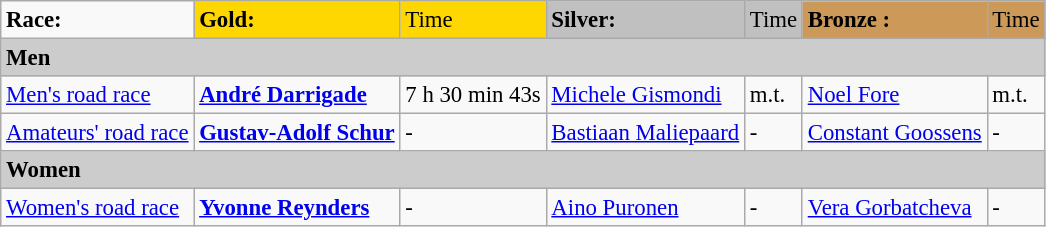<table class="wikitable" style="text-align: left; font-size: 95%; border: gray solid 1px; border-collapse: collapse;">
<tr>
<td><strong>Race:</strong></td>
<td !align="center" bgcolor="gold"><strong>Gold:</strong></td>
<td !align="center" bgcolor="gold">Time</td>
<td !align="center" bgcolor="silver"><strong>Silver:</strong></td>
<td !align="center" bgcolor="silver">Time</td>
<td !align="center" bgcolor="CC9959"><strong>Bronze :</strong></td>
<td !align="center" bgcolor="CC9959">Time</td>
</tr>
<tr bgcolor="#cccccc">
<td colspan=7><strong>Men</strong></td>
</tr>
<tr>
<td><a href='#'>Men's road race</a><br></td>
<td><strong><a href='#'>André Darrigade</a></strong><br><small></small></td>
<td>7 h 30 min 43s</td>
<td><a href='#'>Michele Gismondi</a><br><small></small></td>
<td>m.t.</td>
<td><a href='#'>Noel Fore</a><br><small></small></td>
<td>m.t.</td>
</tr>
<tr>
<td><a href='#'>Amateurs' road race</a></td>
<td><strong><a href='#'>Gustav-Adolf Schur</a></strong><br><small></small></td>
<td>-</td>
<td><a href='#'>Bastiaan Maliepaard</a><br><small></small></td>
<td>-</td>
<td><a href='#'>Constant Goossens</a><br><small></small></td>
<td>-</td>
</tr>
<tr bgcolor="#cccccc">
<td colspan=7><strong>Women</strong></td>
</tr>
<tr>
<td><a href='#'>Women's road race</a></td>
<td><strong><a href='#'>Yvonne Reynders</a></strong><br><small></small></td>
<td>-</td>
<td><a href='#'>Aino Puronen</a><br><small></small></td>
<td>-</td>
<td><a href='#'>Vera Gorbatcheva</a><br><small></small></td>
<td>-</td>
</tr>
</table>
